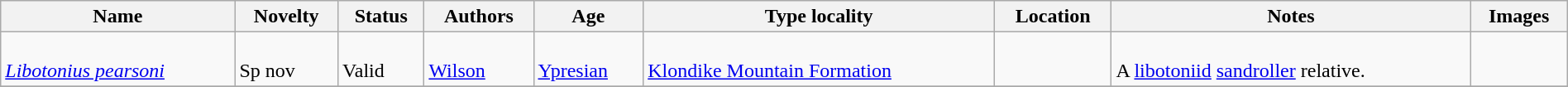<table class="wikitable sortable" align="center" width="100%">
<tr>
<th>Name</th>
<th>Novelty</th>
<th>Status</th>
<th>Authors</th>
<th>Age</th>
<th>Type locality</th>
<th>Location</th>
<th>Notes</th>
<th>Images</th>
</tr>
<tr>
<td><br><em><a href='#'>Libotonius pearsoni</a></em></td>
<td><br>Sp nov</td>
<td><br>Valid</td>
<td><br><a href='#'>Wilson</a></td>
<td><br><a href='#'>Ypresian</a></td>
<td><br><a href='#'>Klondike Mountain Formation</a></td>
<td><br><br></td>
<td><br>A <a href='#'>libotoniid</a> <a href='#'>sandroller</a> relative.</td>
<td><br></td>
</tr>
<tr>
</tr>
</table>
